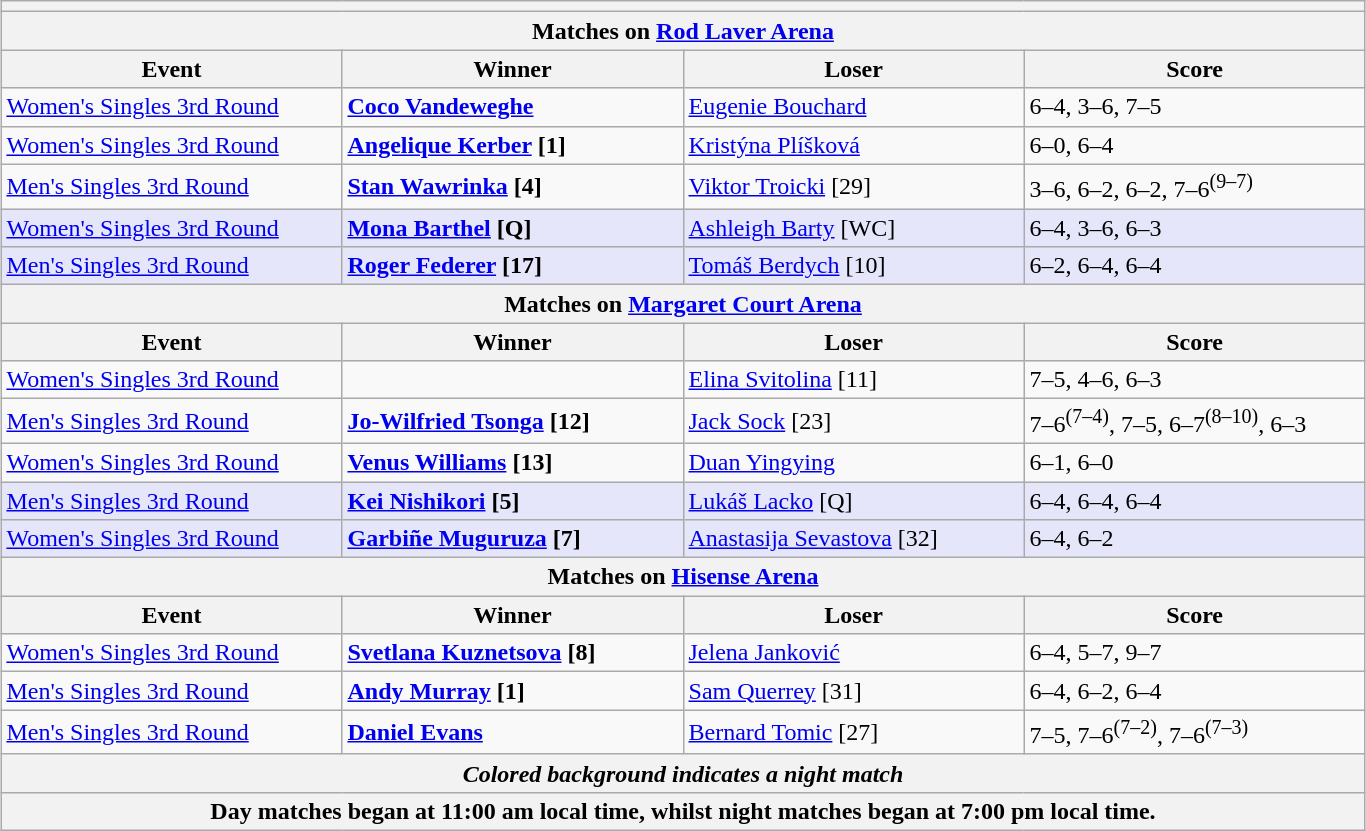<table class="wikitable collapsible uncollapsed" style="margin:1em auto;">
<tr>
<th colspan=4></th>
</tr>
<tr>
<th colspan=4><strong>Matches on <a href='#'>Rod Laver Arena</a></strong></th>
</tr>
<tr>
<th style="width:220px;">Event</th>
<th style="width:220px;">Winner</th>
<th style="width:220px;">Loser</th>
<th style="width:220px;">Score</th>
</tr>
<tr>
<td><a href='#'>Women's Singles 3rd Round</a></td>
<td><strong> <a href='#'>Coco Vandeweghe</a></strong></td>
<td> <a href='#'>Eugenie Bouchard</a></td>
<td>6–4, 3–6, 7–5</td>
</tr>
<tr>
<td><a href='#'>Women's Singles 3rd Round</a></td>
<td><strong> <a href='#'>Angelique Kerber</a> [1]</strong></td>
<td> <a href='#'>Kristýna Plíšková</a></td>
<td>6–0, 6–4</td>
</tr>
<tr>
<td><a href='#'>Men's Singles 3rd Round</a></td>
<td><strong> <a href='#'>Stan Wawrinka</a> [4]</strong></td>
<td> <a href='#'>Viktor Troicki</a> [29]</td>
<td>3–6, 6–2, 6–2, 7–6<sup>(9–7)</sup></td>
</tr>
<tr bgcolor=lavender>
<td><a href='#'>Women's Singles 3rd Round</a></td>
<td><strong> <a href='#'>Mona Barthel</a> [Q]</strong></td>
<td> <a href='#'>Ashleigh Barty</a> [WC]</td>
<td>6–4, 3–6, 6–3</td>
</tr>
<tr bgcolor=lavender>
<td><a href='#'>Men's Singles 3rd Round</a></td>
<td><strong> <a href='#'>Roger Federer</a> [17]</strong></td>
<td> <a href='#'>Tomáš Berdych</a> [10]</td>
<td>6–2, 6–4, 6–4</td>
</tr>
<tr>
<th colspan=4><strong>Matches on <a href='#'>Margaret Court Arena</a></strong></th>
</tr>
<tr>
<th style="width:220px;">Event</th>
<th style="width:220px;">Winner</th>
<th style="width:220px;">Loser</th>
<th style="width:220px;">Score</th>
</tr>
<tr>
<td><a href='#'>Women's Singles 3rd Round</a></td>
<td><strong></strong></td>
<td> <a href='#'>Elina Svitolina</a> [11]</td>
<td>7–5, 4–6, 6–3</td>
</tr>
<tr>
<td><a href='#'>Men's Singles 3rd Round</a></td>
<td><strong> <a href='#'>Jo-Wilfried Tsonga</a> [12]</strong></td>
<td> <a href='#'>Jack Sock</a> [23]</td>
<td>7–6<sup>(7–4)</sup>, 7–5, 6–7<sup>(8–10)</sup>, 6–3</td>
</tr>
<tr>
<td><a href='#'>Women's Singles 3rd Round</a></td>
<td><strong> <a href='#'>Venus Williams</a> [13]</strong></td>
<td> <a href='#'>Duan Yingying</a></td>
<td>6–1, 6–0</td>
</tr>
<tr bgcolor=lavender>
<td><a href='#'>Men's Singles 3rd Round</a></td>
<td><strong> <a href='#'>Kei Nishikori</a> [5]</strong></td>
<td> <a href='#'>Lukáš Lacko</a> [Q]</td>
<td>6–4, 6–4, 6–4</td>
</tr>
<tr bgcolor=lavender>
<td><a href='#'>Women's Singles 3rd Round</a></td>
<td><strong> <a href='#'>Garbiñe Muguruza</a> [7]</strong></td>
<td> <a href='#'>Anastasija Sevastova</a> [32]</td>
<td>6–4, 6–2</td>
</tr>
<tr>
<th colspan=4><strong>Matches on <a href='#'>Hisense Arena</a></strong></th>
</tr>
<tr>
<th style="width:220px;">Event</th>
<th style="width:220px;">Winner</th>
<th style="width:220px;">Loser</th>
<th style="width:220px;">Score</th>
</tr>
<tr>
<td><a href='#'>Women's Singles 3rd Round</a></td>
<td><strong> <a href='#'>Svetlana Kuznetsova</a> [8]</strong></td>
<td> <a href='#'>Jelena Janković</a></td>
<td>6–4, 5–7, 9–7</td>
</tr>
<tr>
<td><a href='#'>Men's Singles 3rd Round</a></td>
<td><strong> <a href='#'>Andy Murray</a> [1]</strong></td>
<td> <a href='#'>Sam Querrey</a> [31]</td>
<td>6–4, 6–2, 6–4</td>
</tr>
<tr>
<td><a href='#'>Men's Singles 3rd Round</a></td>
<td><strong> <a href='#'>Daniel Evans</a></strong></td>
<td> <a href='#'>Bernard Tomic</a> [27]</td>
<td>7–5, 7–6<sup>(7–2)</sup>, 7–6<sup>(7–3)</sup></td>
</tr>
<tr>
<th colspan=4><em>Colored background indicates a night match</em></th>
</tr>
<tr>
<th colspan=4>Day matches began at 11:00 am local time, whilst night matches began at 7:00 pm local time.</th>
</tr>
</table>
